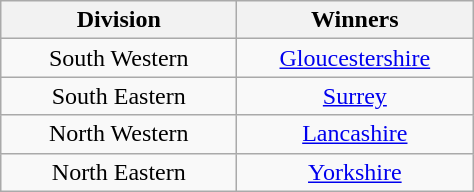<table class="wikitable" style="text-align: center">
<tr>
<th width=150>Division</th>
<th width=150>Winners</th>
</tr>
<tr>
<td>South Western</td>
<td><a href='#'>Gloucestershire</a></td>
</tr>
<tr>
<td>South Eastern</td>
<td><a href='#'>Surrey</a></td>
</tr>
<tr>
<td>North Western</td>
<td><a href='#'>Lancashire</a></td>
</tr>
<tr>
<td>North Eastern</td>
<td><a href='#'>Yorkshire</a></td>
</tr>
</table>
